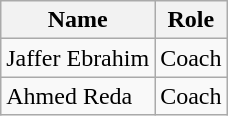<table class="wikitable">
<tr>
<th>Name</th>
<th>Role</th>
</tr>
<tr>
<td> Jaffer Ebrahim</td>
<td>Coach</td>
</tr>
<tr>
<td> Ahmed Reda</td>
<td>Coach</td>
</tr>
</table>
